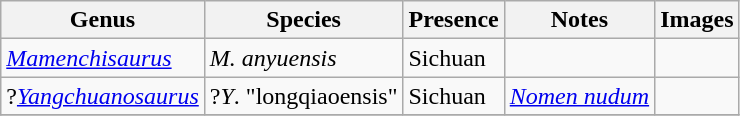<table class="wikitable" align="center">
<tr>
<th>Genus</th>
<th>Species</th>
<th>Presence</th>
<th>Notes</th>
<th>Images</th>
</tr>
<tr>
<td><em><a href='#'>Mamenchisaurus</a></em></td>
<td><em>M. anyuensis</em></td>
<td>Sichuan</td>
<td></td>
<td></td>
</tr>
<tr>
<td>?<em><a href='#'>Yangchuanosaurus</a></em></td>
<td>?<em>Y</em>. "longqiaoensis"</td>
<td>Sichuan</td>
<td><em><a href='#'>Nomen nudum</a></em></td>
<td></td>
</tr>
<tr>
</tr>
</table>
